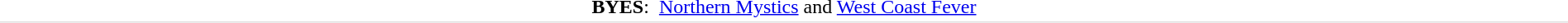<table style="text-align:center; border-bottom:1px solid #E0E0E0" width=100%>
<tr>
<td><strong>BYES</strong>:  <a href='#'>Northern Mystics</a> and <a href='#'>West Coast Fever</a></td>
</tr>
</table>
